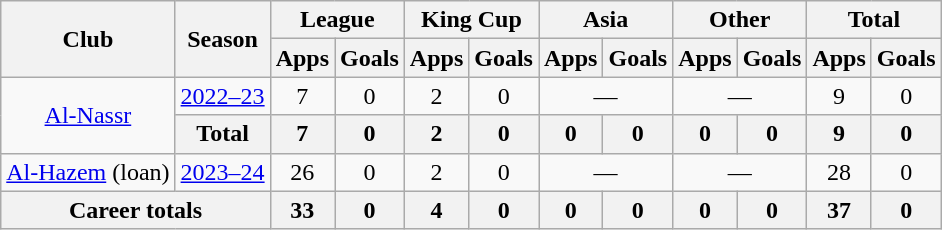<table class="wikitable" style="text-align: center">
<tr>
<th rowspan=2>Club</th>
<th rowspan=2>Season</th>
<th colspan=2>League</th>
<th colspan=2>King Cup</th>
<th colspan=2>Asia</th>
<th colspan=2>Other</th>
<th colspan=2>Total</th>
</tr>
<tr>
<th>Apps</th>
<th>Goals</th>
<th>Apps</th>
<th>Goals</th>
<th>Apps</th>
<th>Goals</th>
<th>Apps</th>
<th>Goals</th>
<th>Apps</th>
<th>Goals</th>
</tr>
<tr>
<td rowspan=2><a href='#'>Al-Nassr</a></td>
<td><a href='#'>2022–23</a></td>
<td>7</td>
<td>0</td>
<td>2</td>
<td>0</td>
<td colspan=2>—</td>
<td colspan=2>—</td>
<td>9</td>
<td>0</td>
</tr>
<tr>
<th>Total</th>
<th>7</th>
<th>0</th>
<th>2</th>
<th>0</th>
<th>0</th>
<th>0</th>
<th>0</th>
<th>0</th>
<th>9</th>
<th>0</th>
</tr>
<tr>
<td rowspan=1><a href='#'>Al-Hazem</a> (loan)</td>
<td><a href='#'>2023–24</a></td>
<td>26</td>
<td>0</td>
<td>2</td>
<td>0</td>
<td colspan=2>—</td>
<td colspan=2>—</td>
<td>28</td>
<td>0</td>
</tr>
<tr>
<th colspan=2>Career totals</th>
<th>33</th>
<th>0</th>
<th>4</th>
<th>0</th>
<th>0</th>
<th>0</th>
<th>0</th>
<th>0</th>
<th>37</th>
<th>0</th>
</tr>
</table>
